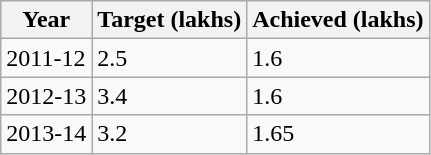<table class="wikitable">
<tr>
<th>Year</th>
<th>Target (lakhs)</th>
<th>Achieved (lakhs)</th>
</tr>
<tr>
<td>2011-12</td>
<td>2.5</td>
<td>1.6</td>
</tr>
<tr>
<td>2012-13</td>
<td>3.4</td>
<td>1.6</td>
</tr>
<tr>
<td>2013-14</td>
<td>3.2</td>
<td>1.65</td>
</tr>
</table>
